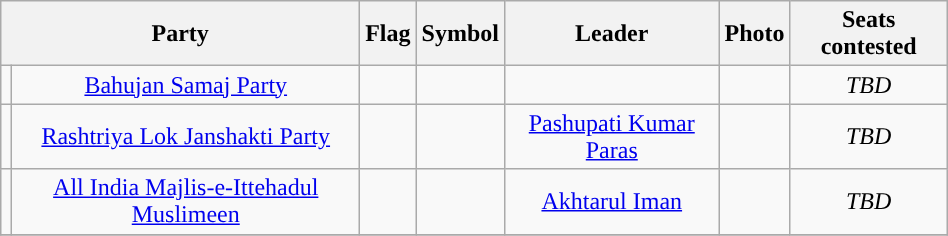<table class="wikitable" width="50%" style="text-align:center;">
<tr>
<th colspan="2">Party</th>
<th>Flag</th>
<th>Symbol</th>
<th>Leader</th>
<th>Photo</th>
<th>Seats contested</th>
</tr>
<tr>
<td></td>
<td><a href='#'>Bahujan Samaj Party</a></td>
<td></td>
<td></td>
<td></td>
<td></td>
<td><em>TBD</em></td>
</tr>
<tr>
<td></td>
<td><a href='#'>Rashtriya Lok Janshakti Party</a></td>
<td></td>
<td></td>
<td><a href='#'>Pashupati Kumar Paras</a></td>
<td></td>
<td><em>TBD</em></td>
</tr>
<tr>
<td></td>
<td><a href='#'>All India Majlis-e-Ittehadul Muslimeen</a></td>
<td></td>
<td></td>
<td><a href='#'>Akhtarul Iman</a></td>
<td></td>
<td><em>TBD</em></td>
</tr>
<tr>
</tr>
</table>
